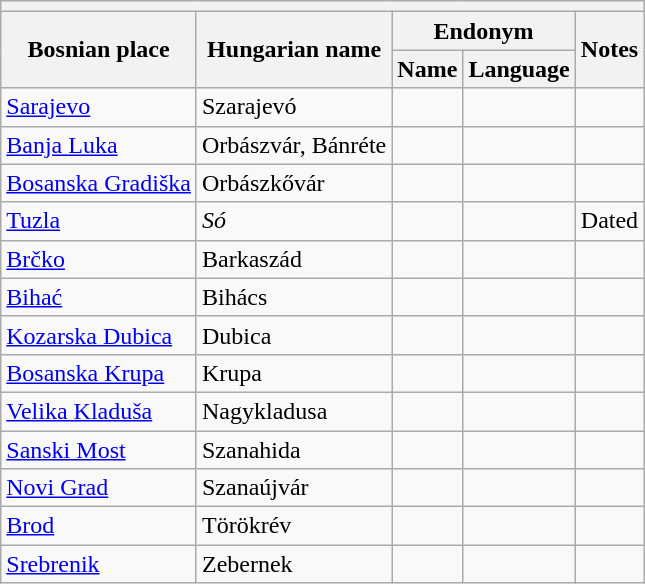<table class="wikitable sortable">
<tr>
<th colspan="5"></th>
</tr>
<tr>
<th rowspan="2">Bosnian place</th>
<th rowspan="2">Hungarian name</th>
<th colspan="2">Endonym</th>
<th rowspan="2">Notes</th>
</tr>
<tr>
<th>Name</th>
<th>Language</th>
</tr>
<tr>
<td><a href='#'>Sarajevo</a></td>
<td>Szarajevó</td>
<td></td>
<td></td>
<td></td>
</tr>
<tr>
<td><a href='#'>Banja Luka</a></td>
<td>Orbászvár, Bánréte</td>
<td></td>
<td></td>
<td></td>
</tr>
<tr>
<td><a href='#'>Bosanska Gradiška</a></td>
<td>Orbászkővár</td>
<td></td>
<td></td>
<td></td>
</tr>
<tr>
<td><a href='#'>Tuzla</a></td>
<td><em>Só</em></td>
<td></td>
<td></td>
<td>Dated</td>
</tr>
<tr>
<td><a href='#'>Brčko</a></td>
<td>Barkaszád</td>
<td></td>
<td></td>
<td></td>
</tr>
<tr>
<td><a href='#'>Bihać</a></td>
<td>Bihács</td>
<td></td>
<td></td>
<td></td>
</tr>
<tr>
<td><a href='#'>Kozarska Dubica</a></td>
<td>Dubica</td>
<td></td>
<td></td>
<td></td>
</tr>
<tr>
<td><a href='#'>Bosanska Krupa</a></td>
<td>Krupa</td>
<td></td>
<td></td>
<td></td>
</tr>
<tr>
<td><a href='#'>Velika Kladuša</a></td>
<td>Nagykladusa</td>
<td></td>
<td></td>
<td></td>
</tr>
<tr>
<td><a href='#'>Sanski Most</a></td>
<td>Szanahida</td>
<td></td>
<td></td>
<td></td>
</tr>
<tr>
<td><a href='#'>Novi Grad</a></td>
<td>Szanaújvár</td>
<td></td>
<td></td>
<td></td>
</tr>
<tr>
<td><a href='#'>Brod</a></td>
<td>Törökrév</td>
<td></td>
<td></td>
<td></td>
</tr>
<tr>
<td><a href='#'>Srebrenik</a></td>
<td>Zebernek</td>
<td></td>
<td></td>
<td></td>
</tr>
</table>
